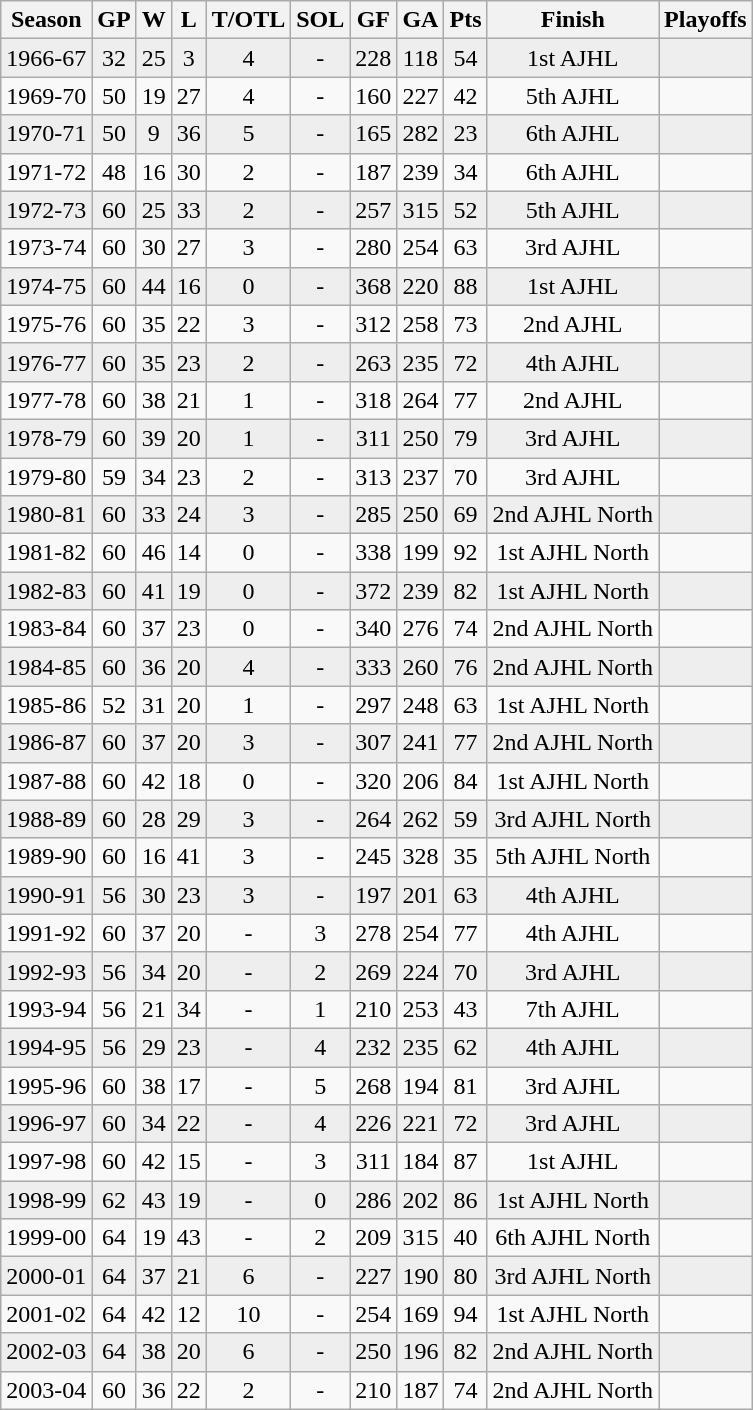<table class="wikitable">
<tr>
<th>Season</th>
<th>GP</th>
<th>W</th>
<th>L</th>
<th>T/OTL</th>
<th>SOL</th>
<th>GF</th>
<th>GA</th>
<th>Pts</th>
<th>Finish</th>
<th>Playoffs</th>
</tr>
<tr align="center" bgcolor="#eeeeee">
<td>1966-67</td>
<td>32</td>
<td>25</td>
<td>3</td>
<td>4</td>
<td>-</td>
<td>228</td>
<td>118</td>
<td>54</td>
<td>1st AJHL</td>
<td></td>
</tr>
<tr align="center">
<td>1969-70</td>
<td>50</td>
<td>19</td>
<td>27</td>
<td>4</td>
<td>-</td>
<td>160</td>
<td>227</td>
<td>42</td>
<td>5th AJHL</td>
<td></td>
</tr>
<tr align="center" bgcolor="#eeeeee">
<td>1970-71</td>
<td>50</td>
<td>9</td>
<td>36</td>
<td>5</td>
<td>-</td>
<td>165</td>
<td>282</td>
<td>23</td>
<td>6th AJHL</td>
<td></td>
</tr>
<tr align="center">
<td>1971-72</td>
<td>48</td>
<td>16</td>
<td>30</td>
<td>2</td>
<td>-</td>
<td>187</td>
<td>239</td>
<td>34</td>
<td>6th AJHL</td>
<td></td>
</tr>
<tr align="center" bgcolor="#eeeeee">
<td>1972-73</td>
<td>60</td>
<td>25</td>
<td>33</td>
<td>2</td>
<td>-</td>
<td>257</td>
<td>315</td>
<td>52</td>
<td>5th AJHL</td>
<td></td>
</tr>
<tr align="center">
<td>1973-74</td>
<td>60</td>
<td>30</td>
<td>27</td>
<td>3</td>
<td>-</td>
<td>280</td>
<td>254</td>
<td>63</td>
<td>3rd AJHL</td>
<td></td>
</tr>
<tr align="center" bgcolor="#eeeeee">
<td>1974-75</td>
<td>60</td>
<td>44</td>
<td>16</td>
<td>0</td>
<td>-</td>
<td>368</td>
<td>220</td>
<td>88</td>
<td>1st AJHL</td>
<td></td>
</tr>
<tr align="center">
<td>1975-76</td>
<td>60</td>
<td>35</td>
<td>22</td>
<td>3</td>
<td>-</td>
<td>312</td>
<td>258</td>
<td>73</td>
<td>2nd AJHL</td>
<td></td>
</tr>
<tr align="center" bgcolor="#eeeeee">
<td>1976-77</td>
<td>60</td>
<td>35</td>
<td>23</td>
<td>2</td>
<td>-</td>
<td>263</td>
<td>235</td>
<td>72</td>
<td>4th AJHL</td>
<td></td>
</tr>
<tr align="center">
<td>1977-78</td>
<td>60</td>
<td>38</td>
<td>21</td>
<td>1</td>
<td>-</td>
<td>318</td>
<td>264</td>
<td>77</td>
<td>2nd AJHL</td>
<td></td>
</tr>
<tr align="center" bgcolor="#eeeeee">
<td>1978-79</td>
<td>60</td>
<td>39</td>
<td>20</td>
<td>1</td>
<td>-</td>
<td>311</td>
<td>250</td>
<td>79</td>
<td>3rd AJHL</td>
<td></td>
</tr>
<tr align="center">
<td>1979-80</td>
<td>59</td>
<td>34</td>
<td>23</td>
<td>2</td>
<td>-</td>
<td>313</td>
<td>237</td>
<td>70</td>
<td>3rd AJHL</td>
<td></td>
</tr>
<tr align="center" bgcolor="#eeeeee">
<td>1980-81</td>
<td>60</td>
<td>33</td>
<td>24</td>
<td>3</td>
<td>-</td>
<td>285</td>
<td>250</td>
<td>69</td>
<td>2nd AJHL North</td>
<td></td>
</tr>
<tr align="center">
<td>1981-82</td>
<td>60</td>
<td>46</td>
<td>14</td>
<td>0</td>
<td>-</td>
<td>338</td>
<td>199</td>
<td>92</td>
<td>1st AJHL North</td>
<td></td>
</tr>
<tr align="center" bgcolor="#eeeeee">
<td>1982-83</td>
<td>60</td>
<td>41</td>
<td>19</td>
<td>0</td>
<td>-</td>
<td>372</td>
<td>239</td>
<td>82</td>
<td>1st AJHL North</td>
<td></td>
</tr>
<tr align="center">
<td>1983-84</td>
<td>60</td>
<td>37</td>
<td>23</td>
<td>0</td>
<td>-</td>
<td>340</td>
<td>276</td>
<td>74</td>
<td>2nd AJHL North</td>
<td></td>
</tr>
<tr align="center" bgcolor="#eeeeee">
<td>1984-85</td>
<td>60</td>
<td>36</td>
<td>20</td>
<td>4</td>
<td>-</td>
<td>333</td>
<td>260</td>
<td>76</td>
<td>2nd AJHL North</td>
<td></td>
</tr>
<tr align="center">
<td>1985-86</td>
<td>52</td>
<td>31</td>
<td>20</td>
<td>1</td>
<td>-</td>
<td>297</td>
<td>248</td>
<td>63</td>
<td>1st AJHL North</td>
<td></td>
</tr>
<tr align="center" bgcolor="#eeeeee">
<td>1986-87</td>
<td>60</td>
<td>37</td>
<td>20</td>
<td>3</td>
<td>-</td>
<td>307</td>
<td>241</td>
<td>77</td>
<td>2nd AJHL North</td>
<td></td>
</tr>
<tr align="center">
<td>1987-88</td>
<td>60</td>
<td>42</td>
<td>18</td>
<td>0</td>
<td>-</td>
<td>320</td>
<td>206</td>
<td>84</td>
<td>1st AJHL North</td>
<td></td>
</tr>
<tr align="center" bgcolor="#eeeeee">
<td>1988-89</td>
<td>60</td>
<td>28</td>
<td>29</td>
<td>3</td>
<td>-</td>
<td>264</td>
<td>262</td>
<td>59</td>
<td>3rd AJHL North</td>
<td></td>
</tr>
<tr align="center">
<td>1989-90</td>
<td>60</td>
<td>16</td>
<td>41</td>
<td>3</td>
<td>-</td>
<td>245</td>
<td>328</td>
<td>35</td>
<td>5th AJHL North</td>
<td></td>
</tr>
<tr align="center" bgcolor="#eeeeee">
<td>1990-91</td>
<td>56</td>
<td>30</td>
<td>23</td>
<td>3</td>
<td>-</td>
<td>197</td>
<td>201</td>
<td>63</td>
<td>4th AJHL</td>
<td></td>
</tr>
<tr align="center">
<td>1991-92</td>
<td>60</td>
<td>37</td>
<td>20</td>
<td>-</td>
<td>3</td>
<td>278</td>
<td>254</td>
<td>77</td>
<td>4th AJHL</td>
<td></td>
</tr>
<tr align="center" bgcolor="#eeeeee">
<td>1992-93</td>
<td>56</td>
<td>34</td>
<td>20</td>
<td>-</td>
<td>2</td>
<td>269</td>
<td>224</td>
<td>70</td>
<td>3rd AJHL</td>
<td></td>
</tr>
<tr align="center">
<td>1993-94</td>
<td>56</td>
<td>21</td>
<td>34</td>
<td>-</td>
<td>1</td>
<td>210</td>
<td>253</td>
<td>43</td>
<td>7th AJHL</td>
<td></td>
</tr>
<tr align="center" bgcolor="#eeeeee">
<td>1994-95</td>
<td>56</td>
<td>29</td>
<td>23</td>
<td>-</td>
<td>4</td>
<td>232</td>
<td>235</td>
<td>62</td>
<td>4th AJHL</td>
<td></td>
</tr>
<tr align="center">
<td>1995-96</td>
<td>60</td>
<td>38</td>
<td>17</td>
<td>-</td>
<td>5</td>
<td>268</td>
<td>194</td>
<td>81</td>
<td>3rd AJHL</td>
<td></td>
</tr>
<tr align="center" bgcolor="#eeeeee">
<td>1996-97</td>
<td>60</td>
<td>34</td>
<td>22</td>
<td>-</td>
<td>4</td>
<td>226</td>
<td>221</td>
<td>72</td>
<td>3rd AJHL</td>
<td></td>
</tr>
<tr align="center">
<td>1997-98</td>
<td>60</td>
<td>42</td>
<td>15</td>
<td>-</td>
<td>3</td>
<td>311</td>
<td>184</td>
<td>87</td>
<td>1st AJHL</td>
<td></td>
</tr>
<tr align="center" bgcolor="#eeeeee">
<td>1998-99</td>
<td>62</td>
<td>43</td>
<td>19</td>
<td>-</td>
<td>0</td>
<td>286</td>
<td>202</td>
<td>86</td>
<td>1st AJHL North</td>
<td></td>
</tr>
<tr align="center">
<td>1999-00</td>
<td>64</td>
<td>19</td>
<td>43</td>
<td>-</td>
<td>2</td>
<td>209</td>
<td>315</td>
<td>40</td>
<td>6th AJHL North</td>
<td></td>
</tr>
<tr align="center" bgcolor="#eeeeee">
<td>2000-01</td>
<td>64</td>
<td>37</td>
<td>21</td>
<td>6</td>
<td>-</td>
<td>227</td>
<td>190</td>
<td>80</td>
<td>3rd AJHL North</td>
<td></td>
</tr>
<tr align="center">
<td>2001-02</td>
<td>64</td>
<td>42</td>
<td>12</td>
<td>10</td>
<td>-</td>
<td>254</td>
<td>169</td>
<td>94</td>
<td>1st AJHL North</td>
<td></td>
</tr>
<tr align="center" bgcolor="#eeeeee">
<td>2002-03</td>
<td>64</td>
<td>38</td>
<td>20</td>
<td>6</td>
<td>-</td>
<td>250</td>
<td>196</td>
<td>82</td>
<td>2nd AJHL North</td>
<td></td>
</tr>
<tr align="center">
<td>2003-04</td>
<td>60</td>
<td>36</td>
<td>22</td>
<td>2</td>
<td>-</td>
<td>210</td>
<td>187</td>
<td>74</td>
<td>2nd AJHL North</td>
<td></td>
</tr>
</table>
